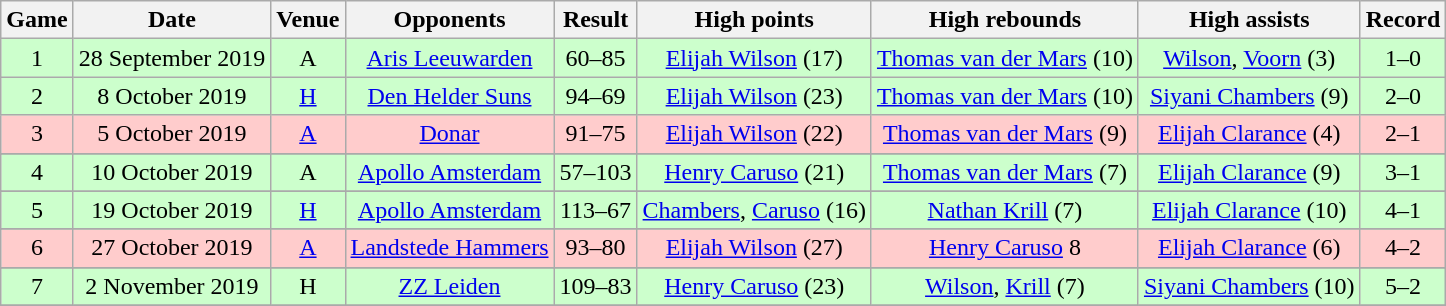<table class="wikitable sortable" style="text-align:center">
<tr>
<th>Game</th>
<th>Date</th>
<th>Venue</th>
<th>Opponents</th>
<th>Result</th>
<th>High points</th>
<th>High rebounds</th>
<th>High assists</th>
<th>Record</th>
</tr>
<tr bgcolor=#cfc>
<td>1</td>
<td>28 September 2019</td>
<td>A</td>
<td><a href='#'>Aris Leeuwarden</a></td>
<td>60–85</td>
<td><a href='#'>Elijah Wilson</a> (17)</td>
<td><a href='#'>Thomas van der Mars</a> (10)</td>
<td><a href='#'>Wilson</a>, <a href='#'>Voorn</a> (3)</td>
<td>1–0</td>
</tr>
<tr bgcolor=#cfc>
<td>2</td>
<td>8 October 2019</td>
<td><a href='#'>H</a></td>
<td><a href='#'>Den Helder Suns</a></td>
<td>94–69</td>
<td><a href='#'>Elijah Wilson</a> (23)</td>
<td><a href='#'>Thomas van der Mars</a> (10)</td>
<td><a href='#'>Siyani Chambers</a> (9)</td>
<td>2–0</td>
</tr>
<tr bgcolor=#fcc>
<td>3</td>
<td>5 October 2019</td>
<td><a href='#'>A</a></td>
<td><a href='#'>Donar</a></td>
<td>91–75</td>
<td><a href='#'>Elijah Wilson</a> (22)</td>
<td><a href='#'>Thomas van der Mars</a> (9)</td>
<td><a href='#'>Elijah Clarance</a> (4)</td>
<td>2–1</td>
</tr>
<tr>
</tr>
<tr bgcolor=#cfc>
<td>4</td>
<td>10 October 2019</td>
<td>A</td>
<td><a href='#'>Apollo Amsterdam</a></td>
<td>57–103</td>
<td><a href='#'>Henry Caruso</a> (21)</td>
<td><a href='#'>Thomas van der Mars</a> (7)</td>
<td><a href='#'>Elijah Clarance</a> (9)</td>
<td>3–1</td>
</tr>
<tr>
</tr>
<tr bgcolor=#cfc>
<td>5</td>
<td>19 October 2019</td>
<td><a href='#'>H</a></td>
<td><a href='#'>Apollo Amsterdam</a></td>
<td>113–67</td>
<td><a href='#'>Chambers</a>, <a href='#'>Caruso</a> (16)</td>
<td><a href='#'>Nathan Krill</a> (7)</td>
<td><a href='#'>Elijah Clarance</a> (10)</td>
<td>4–1</td>
</tr>
<tr>
</tr>
<tr bgcolor=#fcc>
<td>6</td>
<td>27 October 2019</td>
<td><a href='#'>A</a></td>
<td><a href='#'>Landstede Hammers</a></td>
<td>93–80</td>
<td><a href='#'>Elijah Wilson</a> (27)</td>
<td><a href='#'>Henry Caruso</a> 8</td>
<td><a href='#'>Elijah Clarance</a> (6)</td>
<td>4–2</td>
</tr>
<tr>
</tr>
<tr bgcolor=#cfc>
<td>7</td>
<td>2 November 2019</td>
<td>H</td>
<td><a href='#'>ZZ Leiden</a></td>
<td>109–83</td>
<td><a href='#'>Henry Caruso</a> (23)</td>
<td><a href='#'>Wilson</a>, <a href='#'>Krill</a> (7)</td>
<td><a href='#'>Siyani Chambers</a> (10)</td>
<td>5–2</td>
</tr>
<tr>
</tr>
</table>
